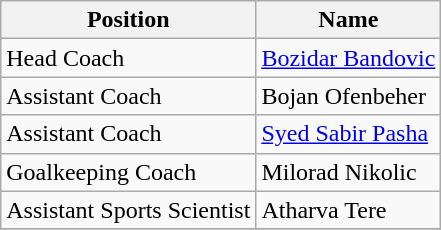<table class="wikitable">
<tr>
<th>Position</th>
<th>Name</th>
</tr>
<tr>
<td>Head Coach</td>
<td> <a href='#'>Bozidar Bandovic</a></td>
</tr>
<tr>
<td>Assistant Coach</td>
<td> Bojan Ofenbeher</td>
</tr>
<tr>
<td>Assistant Coach</td>
<td> <a href='#'>Syed Sabir Pasha</a></td>
</tr>
<tr>
<td>Goalkeeping Coach</td>
<td> Milorad Nikolic</td>
</tr>
<tr>
<td>Assistant Sports Scientist</td>
<td> Atharva Tere</td>
</tr>
<tr>
</tr>
</table>
